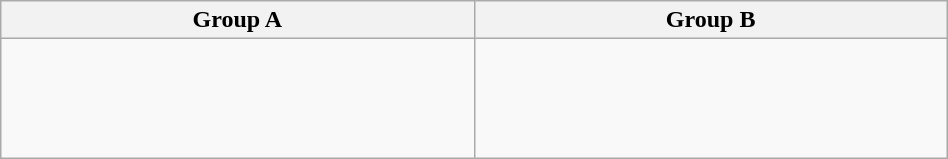<table class="wikitable" width=50%>
<tr>
<th width=50%>Group A</th>
<th width=50%>Group B</th>
</tr>
<tr>
<td valign=top><br><br>
<br>
<br>
</td>
<td valign=top><br><br>
<br>
<br>
</td>
</tr>
</table>
